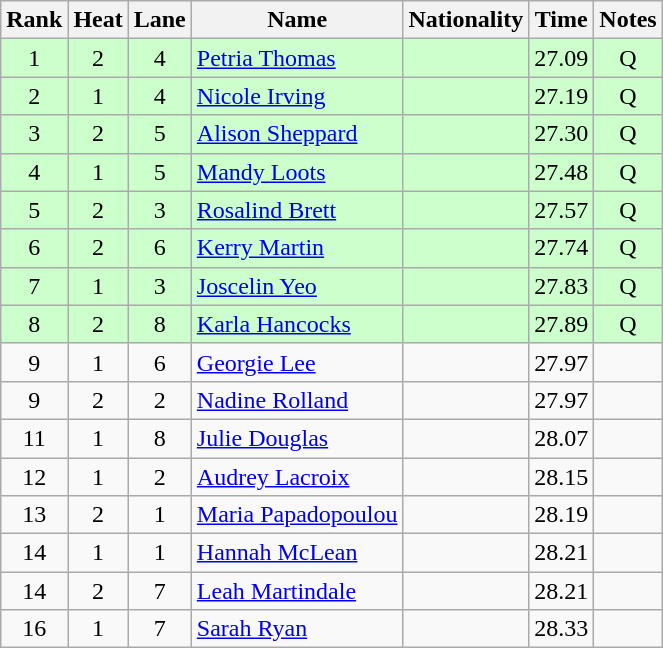<table class="wikitable sortable" style="text-align:center">
<tr>
<th>Rank</th>
<th>Heat</th>
<th>Lane</th>
<th>Name</th>
<th>Nationality</th>
<th>Time</th>
<th>Notes</th>
</tr>
<tr bgcolor=ccffcc>
<td>1</td>
<td>2</td>
<td>4</td>
<td align=left><a href='#'>Petria Thomas</a></td>
<td align=left></td>
<td>27.09</td>
<td>Q</td>
</tr>
<tr bgcolor=ccffcc>
<td>2</td>
<td>1</td>
<td>4</td>
<td align=left><a href='#'>Nicole Irving</a></td>
<td align=left></td>
<td>27.19</td>
<td>Q</td>
</tr>
<tr bgcolor=ccffcc>
<td>3</td>
<td>2</td>
<td>5</td>
<td align=left><a href='#'>Alison Sheppard</a></td>
<td align=left></td>
<td>27.30</td>
<td>Q</td>
</tr>
<tr bgcolor=ccffcc>
<td>4</td>
<td>1</td>
<td>5</td>
<td align=left><a href='#'>Mandy Loots</a></td>
<td align=left></td>
<td>27.48</td>
<td>Q</td>
</tr>
<tr bgcolor=ccffcc>
<td>5</td>
<td>2</td>
<td>3</td>
<td align=left><a href='#'>Rosalind Brett</a></td>
<td align=left></td>
<td>27.57</td>
<td>Q</td>
</tr>
<tr bgcolor=ccffcc>
<td>6</td>
<td>2</td>
<td>6</td>
<td align=left><a href='#'>Kerry Martin</a></td>
<td align=left></td>
<td>27.74</td>
<td>Q</td>
</tr>
<tr bgcolor=ccffcc>
<td>7</td>
<td>1</td>
<td>3</td>
<td align=left><a href='#'>Joscelin Yeo</a></td>
<td align=left></td>
<td>27.83</td>
<td>Q</td>
</tr>
<tr bgcolor=ccffcc>
<td>8</td>
<td>2</td>
<td>8</td>
<td align=left><a href='#'>Karla Hancocks</a></td>
<td align=left></td>
<td>27.89</td>
<td>Q</td>
</tr>
<tr>
<td>9</td>
<td>1</td>
<td>6</td>
<td align=left><a href='#'>Georgie Lee</a></td>
<td align=left></td>
<td>27.97</td>
<td></td>
</tr>
<tr>
<td>9</td>
<td>2</td>
<td>2</td>
<td align=left><a href='#'>Nadine Rolland</a></td>
<td align=left></td>
<td>27.97</td>
<td></td>
</tr>
<tr>
<td>11</td>
<td>1</td>
<td>8</td>
<td align=left><a href='#'>Julie Douglas</a></td>
<td align=left></td>
<td>28.07</td>
<td></td>
</tr>
<tr>
<td>12</td>
<td>1</td>
<td>2</td>
<td align=left><a href='#'>Audrey Lacroix</a></td>
<td align=left></td>
<td>28.15</td>
<td></td>
</tr>
<tr>
<td>13</td>
<td>2</td>
<td>1</td>
<td align=left><a href='#'>Maria Papadopoulou</a></td>
<td align=left></td>
<td>28.19</td>
<td></td>
</tr>
<tr>
<td>14</td>
<td>1</td>
<td>1</td>
<td align=left><a href='#'>Hannah McLean</a></td>
<td align=left></td>
<td>28.21</td>
<td></td>
</tr>
<tr>
<td>14</td>
<td>2</td>
<td>7</td>
<td align=left><a href='#'>Leah Martindale</a></td>
<td align=left></td>
<td>28.21</td>
<td></td>
</tr>
<tr>
<td>16</td>
<td>1</td>
<td>7</td>
<td align=left><a href='#'>Sarah Ryan</a></td>
<td align=left></td>
<td>28.33</td>
<td></td>
</tr>
</table>
